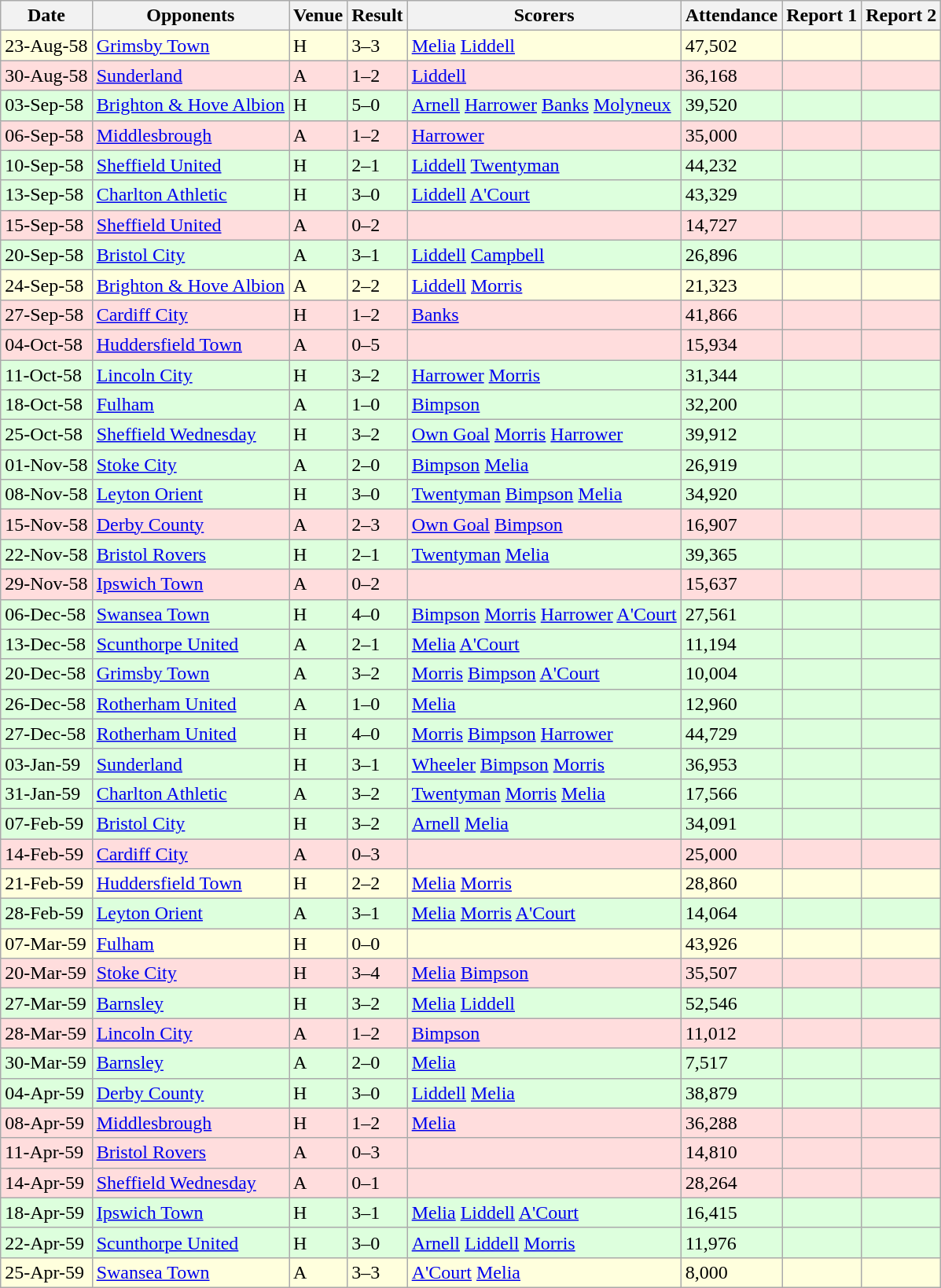<table class=wikitable>
<tr>
<th>Date</th>
<th>Opponents</th>
<th>Venue</th>
<th>Result</th>
<th>Scorers</th>
<th>Attendance</th>
<th>Report 1</th>
<th>Report 2</th>
</tr>
<tr bgcolor="#ffffdd">
<td>23-Aug-58</td>
<td><a href='#'>Grimsby Town</a></td>
<td>H</td>
<td>3–3</td>
<td><a href='#'>Melia</a>  <a href='#'>Liddell</a> </td>
<td>47,502</td>
<td></td>
<td></td>
</tr>
<tr bgcolor="#ffdddd">
<td>30-Aug-58</td>
<td><a href='#'>Sunderland</a></td>
<td>A</td>
<td>1–2</td>
<td><a href='#'>Liddell</a> </td>
<td>36,168</td>
<td></td>
<td></td>
</tr>
<tr bgcolor="#ddffdd">
<td>03-Sep-58</td>
<td><a href='#'>Brighton & Hove Albion</a></td>
<td>H</td>
<td>5–0</td>
<td><a href='#'>Arnell</a>  <a href='#'>Harrower</a>  <a href='#'>Banks</a>  <a href='#'>Molyneux</a> </td>
<td>39,520</td>
<td></td>
<td></td>
</tr>
<tr bgcolor="#ffdddd">
<td>06-Sep-58</td>
<td><a href='#'>Middlesbrough</a></td>
<td>A</td>
<td>1–2</td>
<td><a href='#'>Harrower</a> </td>
<td>35,000</td>
<td></td>
<td></td>
</tr>
<tr bgcolor="#ddffdd">
<td>10-Sep-58</td>
<td><a href='#'>Sheffield United</a></td>
<td>H</td>
<td>2–1</td>
<td><a href='#'>Liddell</a>  <a href='#'>Twentyman</a> </td>
<td>44,232</td>
<td></td>
<td></td>
</tr>
<tr bgcolor="#ddffdd">
<td>13-Sep-58</td>
<td><a href='#'>Charlton Athletic</a></td>
<td>H</td>
<td>3–0</td>
<td><a href='#'>Liddell</a>  <a href='#'>A'Court</a> </td>
<td>43,329</td>
<td></td>
<td></td>
</tr>
<tr bgcolor="#ffdddd">
<td>15-Sep-58</td>
<td><a href='#'>Sheffield United</a></td>
<td>A</td>
<td>0–2</td>
<td></td>
<td>14,727</td>
<td></td>
<td></td>
</tr>
<tr bgcolor="#ddffdd">
<td>20-Sep-58</td>
<td><a href='#'>Bristol City</a></td>
<td>A</td>
<td>3–1</td>
<td><a href='#'>Liddell</a>  <a href='#'>Campbell</a> </td>
<td>26,896</td>
<td></td>
<td></td>
</tr>
<tr bgcolor="#ffffdd">
<td>24-Sep-58</td>
<td><a href='#'>Brighton & Hove Albion</a></td>
<td>A</td>
<td>2–2</td>
<td><a href='#'>Liddell</a>  <a href='#'>Morris</a> </td>
<td>21,323</td>
<td></td>
<td></td>
</tr>
<tr bgcolor="#ffdddd">
<td>27-Sep-58</td>
<td><a href='#'>Cardiff City</a></td>
<td>H</td>
<td>1–2</td>
<td><a href='#'>Banks</a> </td>
<td>41,866</td>
<td></td>
<td></td>
</tr>
<tr bgcolor="#ffdddd">
<td>04-Oct-58</td>
<td><a href='#'>Huddersfield Town</a></td>
<td>A</td>
<td>0–5</td>
<td></td>
<td>15,934</td>
<td></td>
<td></td>
</tr>
<tr bgcolor="#ddffdd">
<td>11-Oct-58</td>
<td><a href='#'>Lincoln City</a></td>
<td>H</td>
<td>3–2</td>
<td><a href='#'>Harrower</a>  <a href='#'>Morris</a> </td>
<td>31,344</td>
<td></td>
<td></td>
</tr>
<tr bgcolor="#ddffdd">
<td>18-Oct-58</td>
<td><a href='#'>Fulham</a></td>
<td>A</td>
<td>1–0</td>
<td><a href='#'>Bimpson</a> </td>
<td>32,200</td>
<td></td>
<td></td>
</tr>
<tr bgcolor="#ddffdd">
<td>25-Oct-58</td>
<td><a href='#'>Sheffield Wednesday</a></td>
<td>H</td>
<td>3–2</td>
<td><a href='#'>Own Goal</a>  <a href='#'>Morris</a>  <a href='#'>Harrower</a> </td>
<td>39,912</td>
<td></td>
<td></td>
</tr>
<tr bgcolor="#ddffdd">
<td>01-Nov-58</td>
<td><a href='#'>Stoke City</a></td>
<td>A</td>
<td>2–0</td>
<td><a href='#'>Bimpson</a>  <a href='#'>Melia</a> </td>
<td>26,919</td>
<td></td>
<td></td>
</tr>
<tr bgcolor="#ddffdd">
<td>08-Nov-58</td>
<td><a href='#'>Leyton Orient</a></td>
<td>H</td>
<td>3–0</td>
<td><a href='#'>Twentyman</a>  <a href='#'>Bimpson</a>  <a href='#'>Melia</a> </td>
<td>34,920</td>
<td></td>
<td></td>
</tr>
<tr bgcolor="#ffdddd">
<td>15-Nov-58</td>
<td><a href='#'>Derby County</a></td>
<td>A</td>
<td>2–3</td>
<td><a href='#'>Own Goal</a>  <a href='#'>Bimpson</a> </td>
<td>16,907</td>
<td></td>
<td></td>
</tr>
<tr bgcolor="#ddffdd">
<td>22-Nov-58</td>
<td><a href='#'>Bristol Rovers</a></td>
<td>H</td>
<td>2–1</td>
<td><a href='#'>Twentyman</a>  <a href='#'>Melia</a> </td>
<td>39,365</td>
<td></td>
<td></td>
</tr>
<tr bgcolor="#ffdddd">
<td>29-Nov-58</td>
<td><a href='#'>Ipswich Town</a></td>
<td>A</td>
<td>0–2</td>
<td></td>
<td>15,637</td>
<td></td>
<td></td>
</tr>
<tr bgcolor="#ddffdd">
<td>06-Dec-58</td>
<td><a href='#'>Swansea Town</a></td>
<td>H</td>
<td>4–0</td>
<td><a href='#'>Bimpson</a>  <a href='#'>Morris</a>  <a href='#'>Harrower</a>  <a href='#'>A'Court</a> </td>
<td>27,561</td>
<td></td>
<td></td>
</tr>
<tr bgcolor="#ddffdd">
<td>13-Dec-58</td>
<td><a href='#'>Scunthorpe United</a></td>
<td>A</td>
<td>2–1</td>
<td><a href='#'>Melia</a>  <a href='#'>A'Court</a> </td>
<td>11,194</td>
<td></td>
<td></td>
</tr>
<tr bgcolor="#ddffdd">
<td>20-Dec-58</td>
<td><a href='#'>Grimsby Town</a></td>
<td>A</td>
<td>3–2</td>
<td><a href='#'>Morris</a>  <a href='#'>Bimpson</a>  <a href='#'>A'Court</a> </td>
<td>10,004</td>
<td></td>
<td></td>
</tr>
<tr bgcolor="#ddffdd">
<td>26-Dec-58</td>
<td><a href='#'>Rotherham United</a></td>
<td>A</td>
<td>1–0</td>
<td><a href='#'>Melia</a> </td>
<td>12,960</td>
<td></td>
<td></td>
</tr>
<tr bgcolor="#ddffdd">
<td>27-Dec-58</td>
<td><a href='#'>Rotherham United</a></td>
<td>H</td>
<td>4–0</td>
<td><a href='#'>Morris</a>  <a href='#'>Bimpson</a>  <a href='#'>Harrower</a> </td>
<td>44,729</td>
<td></td>
<td></td>
</tr>
<tr bgcolor="#ddffdd">
<td>03-Jan-59</td>
<td><a href='#'>Sunderland</a></td>
<td>H</td>
<td>3–1</td>
<td><a href='#'>Wheeler</a>  <a href='#'>Bimpson</a>  <a href='#'>Morris</a> </td>
<td>36,953</td>
<td></td>
<td></td>
</tr>
<tr bgcolor="#ddffdd">
<td>31-Jan-59</td>
<td><a href='#'>Charlton Athletic</a></td>
<td>A</td>
<td>3–2</td>
<td><a href='#'>Twentyman</a>  <a href='#'>Morris</a>  <a href='#'>Melia</a> </td>
<td>17,566</td>
<td></td>
<td></td>
</tr>
<tr bgcolor="#ddffdd">
<td>07-Feb-59</td>
<td><a href='#'>Bristol City</a></td>
<td>H</td>
<td>3–2</td>
<td><a href='#'>Arnell</a>  <a href='#'>Melia</a> </td>
<td>34,091</td>
<td></td>
<td></td>
</tr>
<tr bgcolor="#ffdddd">
<td>14-Feb-59</td>
<td><a href='#'>Cardiff City</a></td>
<td>A</td>
<td>0–3</td>
<td></td>
<td>25,000</td>
<td></td>
<td></td>
</tr>
<tr bgcolor="#ffffdd">
<td>21-Feb-59</td>
<td><a href='#'>Huddersfield Town</a></td>
<td>H</td>
<td>2–2</td>
<td><a href='#'>Melia</a>  <a href='#'>Morris</a> </td>
<td>28,860</td>
<td></td>
<td></td>
</tr>
<tr bgcolor="#ddffdd">
<td>28-Feb-59</td>
<td><a href='#'>Leyton Orient</a></td>
<td>A</td>
<td>3–1</td>
<td><a href='#'>Melia</a>  <a href='#'>Morris</a>  <a href='#'>A'Court</a> </td>
<td>14,064</td>
<td></td>
<td></td>
</tr>
<tr bgcolor="#ffffdd">
<td>07-Mar-59</td>
<td><a href='#'>Fulham</a></td>
<td>H</td>
<td>0–0</td>
<td></td>
<td>43,926</td>
<td></td>
<td></td>
</tr>
<tr bgcolor="#ffdddd">
<td>20-Mar-59</td>
<td><a href='#'>Stoke City</a></td>
<td>H</td>
<td>3–4</td>
<td><a href='#'>Melia</a>  <a href='#'>Bimpson</a> </td>
<td>35,507</td>
<td></td>
<td></td>
</tr>
<tr bgcolor="#ddffdd">
<td>27-Mar-59</td>
<td><a href='#'>Barnsley</a></td>
<td>H</td>
<td>3–2</td>
<td><a href='#'>Melia</a>  <a href='#'>Liddell</a> </td>
<td>52,546</td>
<td></td>
<td></td>
</tr>
<tr bgcolor="#ffdddd">
<td>28-Mar-59</td>
<td><a href='#'>Lincoln City</a></td>
<td>A</td>
<td>1–2</td>
<td><a href='#'>Bimpson</a> </td>
<td>11,012</td>
<td></td>
<td></td>
</tr>
<tr bgcolor="#ddffdd">
<td>30-Mar-59</td>
<td><a href='#'>Barnsley</a></td>
<td>A</td>
<td>2–0</td>
<td><a href='#'>Melia</a> </td>
<td>7,517</td>
<td></td>
<td></td>
</tr>
<tr bgcolor="#ddffdd">
<td>04-Apr-59</td>
<td><a href='#'>Derby County</a></td>
<td>H</td>
<td>3–0</td>
<td><a href='#'>Liddell</a>  <a href='#'>Melia</a> </td>
<td>38,879</td>
<td></td>
<td></td>
</tr>
<tr bgcolor="#ffdddd">
<td>08-Apr-59</td>
<td><a href='#'>Middlesbrough</a></td>
<td>H</td>
<td>1–2</td>
<td><a href='#'>Melia</a> </td>
<td>36,288</td>
<td></td>
<td></td>
</tr>
<tr bgcolor="#ffdddd">
<td>11-Apr-59</td>
<td><a href='#'>Bristol Rovers</a></td>
<td>A</td>
<td>0–3</td>
<td></td>
<td>14,810</td>
<td></td>
<td></td>
</tr>
<tr bgcolor="#ffdddd">
<td>14-Apr-59</td>
<td><a href='#'>Sheffield Wednesday</a></td>
<td>A</td>
<td>0–1</td>
<td></td>
<td>28,264</td>
<td></td>
<td></td>
</tr>
<tr bgcolor="#ddffdd">
<td>18-Apr-59</td>
<td><a href='#'>Ipswich Town</a></td>
<td>H</td>
<td>3–1</td>
<td><a href='#'>Melia</a>  <a href='#'>Liddell</a>  <a href='#'>A'Court</a> </td>
<td>16,415</td>
<td></td>
<td></td>
</tr>
<tr bgcolor="#ddffdd">
<td>22-Apr-59</td>
<td><a href='#'>Scunthorpe United</a></td>
<td>H</td>
<td>3–0</td>
<td><a href='#'>Arnell</a>  <a href='#'>Liddell</a>  <a href='#'>Morris</a> </td>
<td>11,976</td>
<td></td>
<td></td>
</tr>
<tr bgcolor="#ffffdd">
<td>25-Apr-59</td>
<td><a href='#'>Swansea Town</a></td>
<td>A</td>
<td>3–3</td>
<td><a href='#'>A'Court</a>  <a href='#'>Melia</a> </td>
<td>8,000</td>
<td></td>
<td></td>
</tr>
</table>
